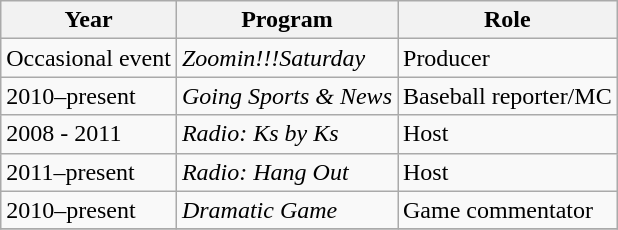<table class="wikitable">
<tr>
<th>Year</th>
<th>Program</th>
<th>Role</th>
</tr>
<tr>
<td>Occasional event</td>
<td><em>Zoomin!!!Saturday</em></td>
<td>Producer</td>
</tr>
<tr>
<td>2010–present</td>
<td><em>Going Sports & News</em></td>
<td>Baseball reporter/MC</td>
</tr>
<tr>
<td>2008 - 2011</td>
<td><em>Radio: Ks by Ks</em></td>
<td>Host</td>
</tr>
<tr>
<td>2011–present</td>
<td><em>Radio: Hang Out</em></td>
<td>Host</td>
</tr>
<tr>
<td>2010–present</td>
<td><em>Dramatic Game</em></td>
<td>Game commentator</td>
</tr>
<tr>
</tr>
</table>
